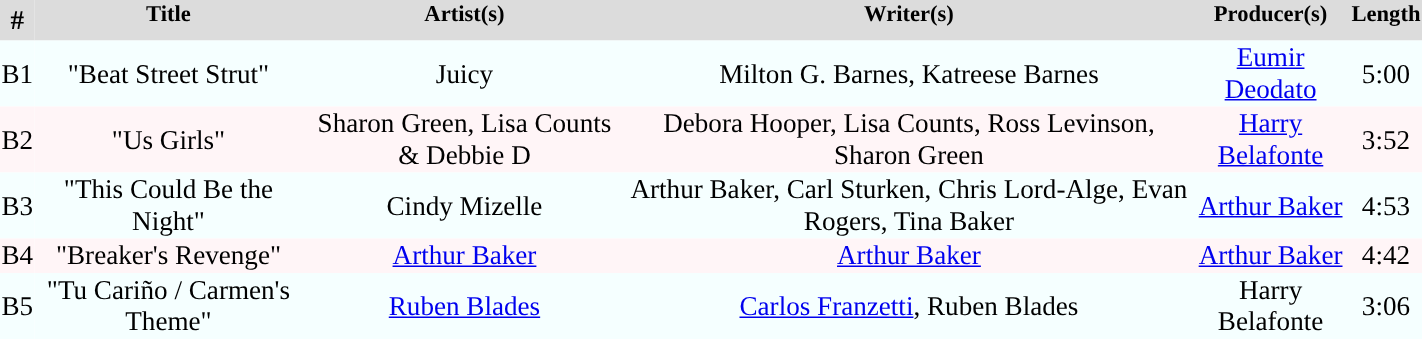<table bgcolor="white" cellpadding="1" cellspacing="0" border="0" style="font-size: 113%; border: white solid 0px; border-collapse: collapse;" width="75%">
<tr bgcolor="gainsboro">
<th>#</th>
<th><sup>Title</sup></th>
<th><sup>Artist(s)</sup></th>
<th><sup>Writer(s)</sup></th>
<th><sup>Producer(s)</sup></th>
<th><sup>Length</sup></th>
</tr>
<tr style="background: #F5FFFF; color: black;">
<td align="center">B1</td>
<td align="center">"Beat Street Strut"</td>
<td align="center">Juicy</td>
<td align="center">Milton G. Barnes, Katreese Barnes</td>
<td align="center"><a href='#'>Eumir Deodato</a></td>
<td align="center">5:00</td>
</tr>
<tr style="background: #FFF5F7; color: black;">
<td align="center">B2</td>
<td align="center">"Us Girls"</td>
<td align="center">Sharon Green, Lisa Counts & Debbie D</td>
<td align="center">Debora Hooper, Lisa Counts, Ross Levinson, Sharon Green</td>
<td align="center"><a href='#'>Harry Belafonte</a></td>
<td align="center">3:52</td>
</tr>
<tr style="background: #F5FFFF; color: black;">
<td align="center">B3</td>
<td align="center">"This Could Be the Night"</td>
<td align="center">Cindy Mizelle</td>
<td align="center">Arthur Baker, Carl Sturken, Chris Lord-Alge, Evan Rogers, Tina Baker</td>
<td align="center"><a href='#'>Arthur Baker</a></td>
<td align="center">4:53</td>
</tr>
<tr style="background: #FFF5F7; color: black;">
<td align="center">B4</td>
<td align="center">"Breaker's Revenge"</td>
<td align="center"><a href='#'>Arthur Baker</a></td>
<td align="center"><a href='#'>Arthur Baker</a></td>
<td align="center"><a href='#'>Arthur Baker</a></td>
<td align="center">4:42</td>
</tr>
<tr style="background: #F5FFFF; color: black;">
<td align="center">B5</td>
<td align="center">"Tu Cariño / Carmen's Theme"</td>
<td align="center"><a href='#'>Ruben Blades</a></td>
<td align="center"><a href='#'>Carlos Franzetti</a>, Ruben Blades</td>
<td align="center">Harry Belafonte</td>
<td align="center">3:06</td>
</tr>
</table>
